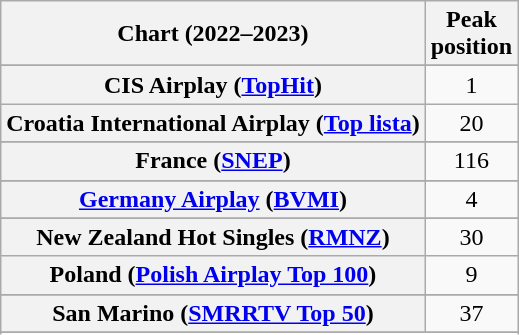<table class="wikitable sortable plainrowheaders" style="text-align:center">
<tr>
<th scope="col">Chart (2022–2023)</th>
<th scope="col">Peak<br>position</th>
</tr>
<tr>
</tr>
<tr>
</tr>
<tr>
<th scope="row">CIS Airplay (<a href='#'>TopHit</a>)</th>
<td>1</td>
</tr>
<tr>
<th scope="row">Croatia International Airplay (<a href='#'>Top lista</a>)</th>
<td>20</td>
</tr>
<tr>
</tr>
<tr>
<th scope="row">France (<a href='#'>SNEP</a>)</th>
<td>116</td>
</tr>
<tr>
</tr>
<tr>
<th scope="row"><a href='#'>Germany Airplay</a> (<a href='#'>BVMI</a>)</th>
<td>4</td>
</tr>
<tr>
</tr>
<tr>
</tr>
<tr>
</tr>
<tr>
</tr>
<tr>
<th scope="row">New Zealand Hot Singles (<a href='#'>RMNZ</a>)</th>
<td>30</td>
</tr>
<tr>
<th scope="row">Poland (<a href='#'>Polish Airplay Top 100</a>)</th>
<td>9</td>
</tr>
<tr>
</tr>
<tr>
<th scope="row">San Marino (<a href='#'>SMRRTV Top 50</a>)</th>
<td>37</td>
</tr>
<tr>
</tr>
<tr>
</tr>
<tr>
</tr>
</table>
